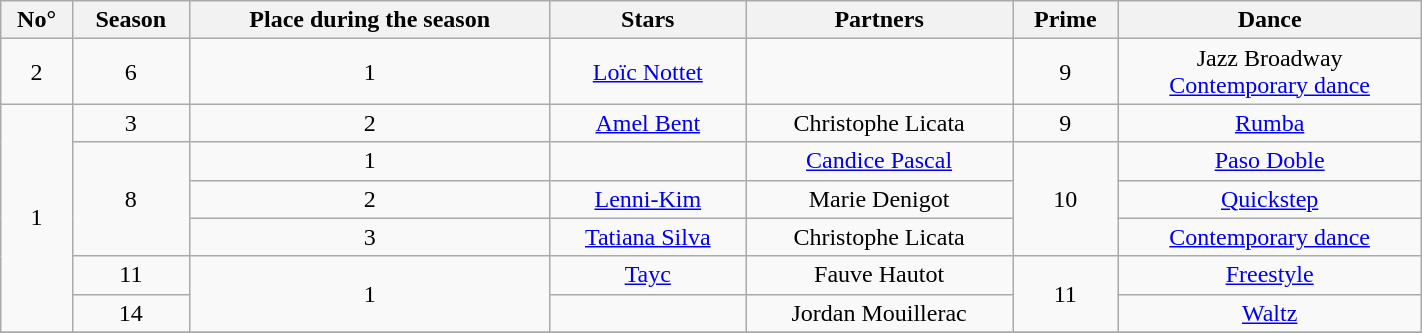<table class="wikitable" border="1" width="75%" style="text-align:center">
<tr>
<th>No°</th>
<th>Season</th>
<th>Place during the season</th>
<th>Stars</th>
<th>Partners</th>
<th>Prime</th>
<th>Dance</th>
</tr>
<tr>
<td>2</td>
<td>6</td>
<td>1</td>
<td><a href='#'>Loïc Nottet</a></td>
<td></td>
<td>9</td>
<td>Jazz Broadway<br><a href='#'>Contemporary dance</a></td>
</tr>
<tr>
<td rowspan="6">1</td>
<td>3</td>
<td>2</td>
<td><a href='#'>Amel Bent</a></td>
<td>Christophe Licata</td>
<td>9</td>
<td><a href='#'>Rumba</a></td>
</tr>
<tr>
<td rowspan="3">8</td>
<td>1</td>
<td></td>
<td><a href='#'>Candice Pascal</a></td>
<td rowspan="3">10</td>
<td><a href='#'>Paso Doble</a></td>
</tr>
<tr>
<td>2</td>
<td><a href='#'>Lenni-Kim</a></td>
<td>Marie Denigot</td>
<td><a href='#'>Quickstep</a></td>
</tr>
<tr>
<td>3</td>
<td><a href='#'>Tatiana Silva</a></td>
<td>Christophe Licata</td>
<td><a href='#'>Contemporary dance</a></td>
</tr>
<tr>
<td>11</td>
<td rowspan="2">1</td>
<td><a href='#'>Tayc</a></td>
<td>Fauve Hautot</td>
<td rowspan="2">11</td>
<td><a href='#'>Freestyle</a></td>
</tr>
<tr>
<td>14</td>
<td></td>
<td>Jordan Mouillerac</td>
<td><a href='#'>Waltz</a></td>
</tr>
<tr>
</tr>
</table>
